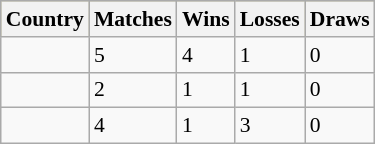<table class="wikitable" style="font-size:90%">
<tr style="background:#bdb76b;">
<th>Country</th>
<th>Matches</th>
<th>Wins</th>
<th>Losses</th>
<th>Draws</th>
</tr>
<tr>
<td></td>
<td>5</td>
<td>4</td>
<td>1</td>
<td>0</td>
</tr>
<tr>
<td></td>
<td>2</td>
<td>1</td>
<td>1</td>
<td>0</td>
</tr>
<tr>
<td></td>
<td>4</td>
<td>1</td>
<td>3</td>
<td>0</td>
</tr>
</table>
